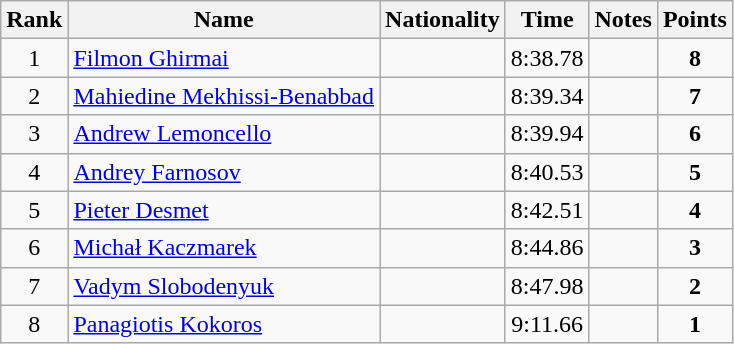<table class="wikitable sortable" style="text-align:center">
<tr>
<th>Rank</th>
<th>Name</th>
<th>Nationality</th>
<th>Time</th>
<th>Notes</th>
<th>Points</th>
</tr>
<tr>
<td>1</td>
<td align=left><a href='#'>Filmon Ghirmai</a></td>
<td align=left></td>
<td>8:38.78</td>
<td></td>
<td><strong>8</strong></td>
</tr>
<tr>
<td>2</td>
<td align=left><a href='#'>Mahiedine Mekhissi-Benabbad</a></td>
<td align=left></td>
<td>8:39.34</td>
<td></td>
<td><strong>7</strong></td>
</tr>
<tr>
<td>3</td>
<td align=left><a href='#'>Andrew Lemoncello</a></td>
<td align=left></td>
<td>8:39.94</td>
<td></td>
<td><strong>6</strong></td>
</tr>
<tr>
<td>4</td>
<td align=left><a href='#'>Andrey Farnosov</a></td>
<td align=left></td>
<td>8:40.53</td>
<td></td>
<td><strong>5</strong></td>
</tr>
<tr>
<td>5</td>
<td align=left><a href='#'>Pieter Desmet</a></td>
<td align=left></td>
<td>8:42.51</td>
<td></td>
<td><strong>4</strong></td>
</tr>
<tr>
<td>6</td>
<td align=left><a href='#'>Michał Kaczmarek</a></td>
<td align=left></td>
<td>8:44.86</td>
<td></td>
<td><strong>3</strong></td>
</tr>
<tr>
<td>7</td>
<td align=left><a href='#'>Vadym Slobodenyuk</a></td>
<td align=left></td>
<td>8:47.98</td>
<td></td>
<td><strong>2</strong></td>
</tr>
<tr>
<td>8</td>
<td align=left><a href='#'>Panagiotis Kokoros</a></td>
<td align=left></td>
<td>9:11.66</td>
<td></td>
<td><strong>1</strong></td>
</tr>
</table>
